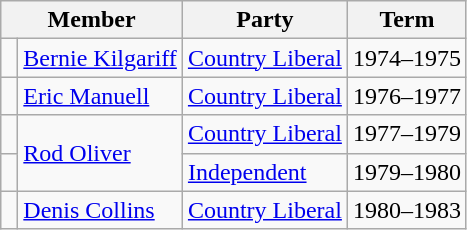<table class="wikitable">
<tr>
<th colspan="2">Member</th>
<th>Party</th>
<th>Term</th>
</tr>
<tr>
<td> </td>
<td><a href='#'>Bernie Kilgariff</a></td>
<td><a href='#'>Country Liberal</a></td>
<td>1974–1975</td>
</tr>
<tr>
<td> </td>
<td><a href='#'>Eric Manuell</a></td>
<td><a href='#'>Country Liberal</a></td>
<td>1976–1977</td>
</tr>
<tr>
<td> </td>
<td rowspan="2"><a href='#'>Rod Oliver</a></td>
<td><a href='#'>Country Liberal</a></td>
<td>1977–1979</td>
</tr>
<tr>
<td> </td>
<td><a href='#'>Independent</a></td>
<td>1979–1980</td>
</tr>
<tr>
<td> </td>
<td><a href='#'>Denis Collins</a></td>
<td><a href='#'>Country Liberal</a></td>
<td>1980–1983</td>
</tr>
</table>
